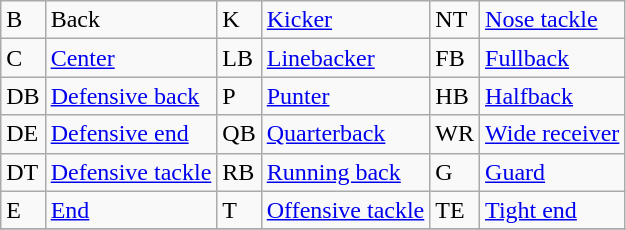<table class="wikitable">
<tr>
<td>B</td>
<td>Back</td>
<td>K</td>
<td><a href='#'>Kicker</a></td>
<td>NT</td>
<td><a href='#'>Nose tackle</a></td>
</tr>
<tr>
<td>C</td>
<td><a href='#'>Center</a></td>
<td>LB</td>
<td><a href='#'>Linebacker</a></td>
<td>FB</td>
<td><a href='#'>Fullback</a></td>
</tr>
<tr>
<td>DB</td>
<td><a href='#'>Defensive back</a></td>
<td>P</td>
<td><a href='#'>Punter</a></td>
<td>HB</td>
<td><a href='#'>Halfback</a></td>
</tr>
<tr>
<td>DE</td>
<td><a href='#'>Defensive end</a></td>
<td>QB</td>
<td><a href='#'>Quarterback</a></td>
<td>WR</td>
<td><a href='#'>Wide receiver</a></td>
</tr>
<tr>
<td>DT</td>
<td><a href='#'>Defensive tackle</a></td>
<td>RB</td>
<td><a href='#'>Running back</a></td>
<td>G</td>
<td><a href='#'>Guard</a></td>
</tr>
<tr>
<td>E</td>
<td><a href='#'>End</a></td>
<td>T</td>
<td><a href='#'>Offensive tackle</a></td>
<td>TE</td>
<td><a href='#'>Tight end</a></td>
</tr>
<tr>
</tr>
</table>
